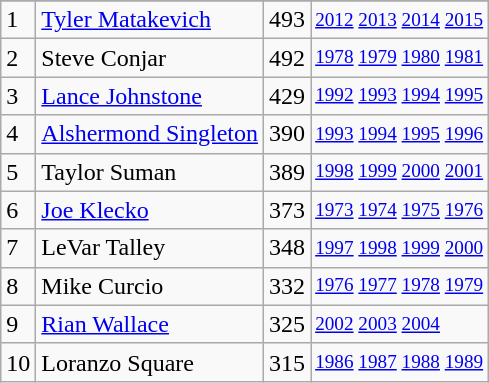<table class="wikitable">
<tr>
</tr>
<tr>
<td>1</td>
<td><a href='#'>Tyler Matakevich</a></td>
<td>493</td>
<td style="font-size:80%;"><a href='#'>2012</a> <a href='#'>2013</a> <a href='#'>2014</a> <a href='#'>2015</a></td>
</tr>
<tr>
<td>2</td>
<td>Steve Conjar</td>
<td>492</td>
<td style="font-size:80%;"><a href='#'>1978</a> <a href='#'>1979</a> <a href='#'>1980</a> <a href='#'>1981</a></td>
</tr>
<tr>
<td>3</td>
<td><a href='#'>Lance Johnstone</a></td>
<td>429</td>
<td style="font-size:80%;"><a href='#'>1992</a> <a href='#'>1993</a> <a href='#'>1994</a> <a href='#'>1995</a></td>
</tr>
<tr>
<td>4</td>
<td><a href='#'>Alshermond Singleton</a></td>
<td>390</td>
<td style="font-size:80%;"><a href='#'>1993</a> <a href='#'>1994</a> <a href='#'>1995</a> <a href='#'>1996</a></td>
</tr>
<tr>
<td>5</td>
<td>Taylor Suman</td>
<td>389</td>
<td style="font-size:80%;"><a href='#'>1998</a> <a href='#'>1999</a> <a href='#'>2000</a> <a href='#'>2001</a></td>
</tr>
<tr>
<td>6</td>
<td><a href='#'>Joe Klecko</a></td>
<td>373</td>
<td style="font-size:80%;"><a href='#'>1973</a> <a href='#'>1974</a> <a href='#'>1975</a> <a href='#'>1976</a></td>
</tr>
<tr>
<td>7</td>
<td>LeVar Talley</td>
<td>348</td>
<td style="font-size:80%;"><a href='#'>1997</a> <a href='#'>1998</a> <a href='#'>1999</a> <a href='#'>2000</a></td>
</tr>
<tr>
<td>8</td>
<td>Mike Curcio</td>
<td>332</td>
<td style="font-size:80%;"><a href='#'>1976</a> <a href='#'>1977</a> <a href='#'>1978</a> <a href='#'>1979</a></td>
</tr>
<tr>
<td>9</td>
<td><a href='#'>Rian Wallace</a></td>
<td>325</td>
<td style="font-size:80%;"><a href='#'>2002</a> <a href='#'>2003</a> <a href='#'>2004</a></td>
</tr>
<tr>
<td>10</td>
<td>Loranzo Square</td>
<td>315</td>
<td style="font-size:80%;"><a href='#'>1986</a> <a href='#'>1987</a> <a href='#'>1988</a> <a href='#'>1989</a></td>
</tr>
</table>
